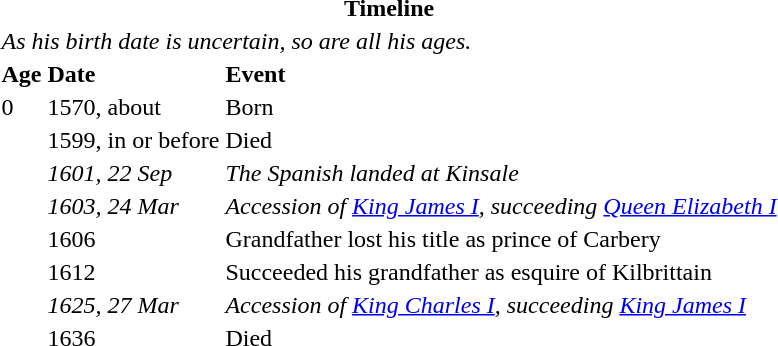<table>
<tr>
<th colspan=3>Timeline</th>
</tr>
<tr>
<td colspan=3><em>As his birth date is uncertain, so are all his ages.</em></td>
</tr>
<tr>
<th align=left>Age</th>
<th align=left>Date</th>
<th align=left>Event</th>
</tr>
<tr>
<td>0</td>
<td>1570, about</td>
<td>Born</td>
</tr>
<tr>
<td></td>
<td>1599, in or before</td>
<td>Died</td>
</tr>
<tr>
<td></td>
<td><em>1601, 22 Sep</em></td>
<td><em>The Spanish landed at Kinsale</em></td>
</tr>
<tr>
<td></td>
<td><em>1603, 24 Mar</em></td>
<td><em>Accession of <a href='#'>King James I</a>, succeeding <a href='#'>Queen Elizabeth I</a></em></td>
</tr>
<tr>
<td></td>
<td>1606</td>
<td>Grandfather lost his title as prince of Carbery</td>
</tr>
<tr>
<td></td>
<td>1612</td>
<td>Succeeded his grandfather as esquire of Kilbrittain</td>
</tr>
<tr>
<td></td>
<td><em>1625, 27 Mar</em></td>
<td><em>Accession of <a href='#'>King Charles I</a>, succeeding <a href='#'>King James I</a></em></td>
</tr>
<tr>
<td></td>
<td>1636</td>
<td>Died</td>
</tr>
</table>
